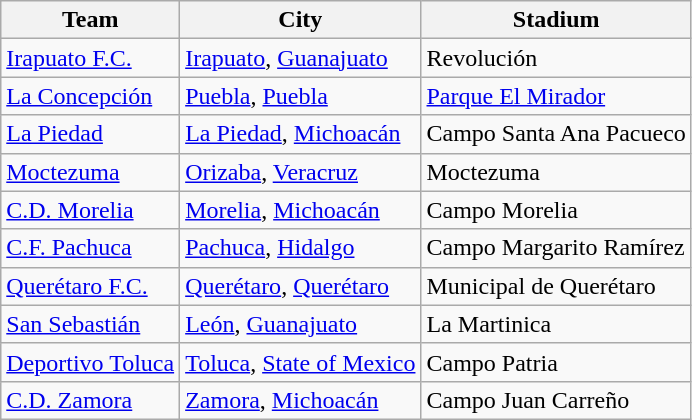<table class="wikitable" class="toccolours sortable">
<tr>
<th>Team</th>
<th>City</th>
<th>Stadium</th>
</tr>
<tr>
<td><a href='#'>Irapuato F.C.</a></td>
<td><a href='#'>Irapuato</a>, <a href='#'>Guanajuato</a></td>
<td>Revolución</td>
</tr>
<tr>
<td><a href='#'>La Concepción</a></td>
<td><a href='#'>Puebla</a>, <a href='#'>Puebla</a></td>
<td><a href='#'>Parque El Mirador</a></td>
</tr>
<tr>
<td><a href='#'>La Piedad</a></td>
<td><a href='#'>La Piedad</a>, <a href='#'>Michoacán</a></td>
<td>Campo Santa Ana Pacueco</td>
</tr>
<tr>
<td><a href='#'>Moctezuma</a></td>
<td><a href='#'>Orizaba</a>, <a href='#'>Veracruz</a></td>
<td>Moctezuma</td>
</tr>
<tr>
<td><a href='#'>C.D. Morelia</a></td>
<td><a href='#'>Morelia</a>, <a href='#'>Michoacán</a></td>
<td>Campo Morelia</td>
</tr>
<tr>
<td><a href='#'>C.F. Pachuca</a></td>
<td><a href='#'>Pachuca</a>, <a href='#'>Hidalgo</a></td>
<td>Campo Margarito Ramírez</td>
</tr>
<tr>
<td><a href='#'>Querétaro F.C.</a></td>
<td><a href='#'>Querétaro</a>, <a href='#'>Querétaro</a></td>
<td>Municipal de Querétaro</td>
</tr>
<tr>
<td><a href='#'>San Sebastián</a></td>
<td><a href='#'>León</a>, <a href='#'>Guanajuato</a></td>
<td>La Martinica</td>
</tr>
<tr>
<td><a href='#'>Deportivo Toluca</a></td>
<td><a href='#'>Toluca</a>, <a href='#'>State of Mexico</a></td>
<td>Campo Patria</td>
</tr>
<tr>
<td><a href='#'>C.D. Zamora</a></td>
<td><a href='#'>Zamora</a>, <a href='#'>Michoacán</a></td>
<td>Campo Juan Carreño</td>
</tr>
</table>
